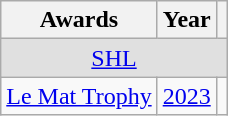<table class="wikitable">
<tr>
<th>Awards</th>
<th>Year</th>
<th></th>
</tr>
<tr ALIGN="center" bgcolor="#e0e0e0">
<td colspan="3"><a href='#'>SHL</a></td>
</tr>
<tr>
<td><a href='#'>Le Mat Trophy</a></td>
<td><a href='#'>2023</a></td>
<td></td>
</tr>
</table>
